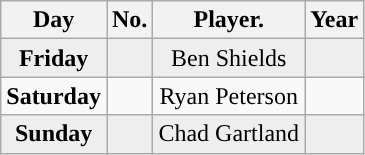<table class="wikitable non-sortable">
<tr>
<th style="text-align:center; ">Day</th>
<th style="text-align:center; ">No.</th>
<th style="text-align:center; ">Player.</th>
<th style="text-align:center; ">Year</th>
</tr>
<tr style="background:#eeeeee;text-align:center;">
<td><strong>Friday</strong></td>
<td></td>
<td>Ben Shields</td>
<td></td>
</tr>
<tr style="text-align:center;">
<td><strong>Saturday</strong></td>
<td></td>
<td>Ryan Peterson</td>
<td></td>
</tr>
<tr style="background:#eeeeee;text-align:center;">
<td><strong>Sunday</strong></td>
<td></td>
<td>Chad Gartland</td>
<td></td>
</tr>
</table>
